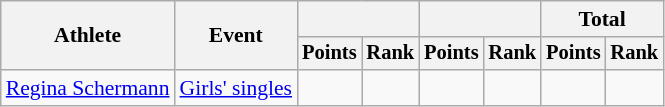<table class="wikitable" style="font-size:90%">
<tr>
<th rowspan="2">Athlete</th>
<th rowspan="2">Event</th>
<th colspan="2"></th>
<th colspan="2"></th>
<th colspan="2">Total</th>
</tr>
<tr style="font-size:95%">
<th>Points</th>
<th>Rank</th>
<th>Points</th>
<th>Rank</th>
<th>Points</th>
<th>Rank</th>
</tr>
<tr align=center>
<td align=left><a href='#'>Regina Schermann</a></td>
<td align=left><a href='#'>Girls' singles</a></td>
<td></td>
<td></td>
<td></td>
<td></td>
<td></td>
<td></td>
</tr>
</table>
